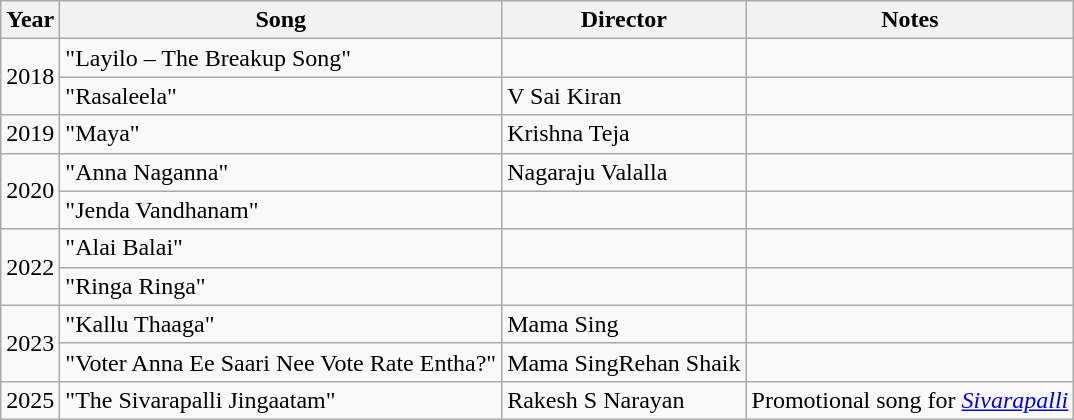<table class="wikitable">
<tr>
<th>Year</th>
<th>Song</th>
<th>Director</th>
<th>Notes</th>
</tr>
<tr>
<td rowspan="2">2018</td>
<td>"Layilo – The Breakup Song"</td>
<td></td>
<td></td>
</tr>
<tr>
<td>"Rasaleela"</td>
<td>V Sai Kiran</td>
<td></td>
</tr>
<tr>
<td>2019</td>
<td>"Maya"</td>
<td>Krishna Teja</td>
<td></td>
</tr>
<tr>
<td rowspan="2">2020</td>
<td>"Anna Naganna"</td>
<td>Nagaraju Valalla</td>
<td></td>
</tr>
<tr>
<td>"Jenda Vandhanam"</td>
<td></td>
<td></td>
</tr>
<tr>
<td rowspan="2">2022</td>
<td>"Alai Balai"</td>
<td></td>
<td></td>
</tr>
<tr>
<td>"Ringa Ringa"</td>
<td></td>
<td></td>
</tr>
<tr>
<td rowspan="2">2023</td>
<td>"Kallu Thaaga"</td>
<td>Mama Sing</td>
<td></td>
</tr>
<tr>
<td>"Voter Anna Ee Saari Nee Vote Rate Entha?"</td>
<td>Mama SingRehan Shaik</td>
<td></td>
</tr>
<tr>
<td>2025</td>
<td>"The Sivarapalli Jingaatam"</td>
<td>Rakesh S Narayan</td>
<td>Promotional song for <em><a href='#'>Sivarapalli</a></em></td>
</tr>
</table>
